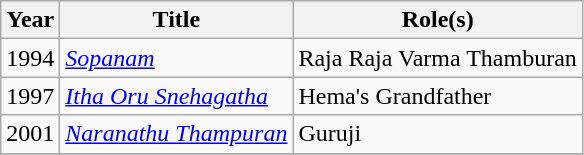<table class="wikitable sortable">
<tr>
<th>Year</th>
<th>Title</th>
<th>Role(s)</th>
</tr>
<tr>
<td>1994</td>
<td><em><a href='#'>Sopanam</a></em></td>
<td>Raja Raja Varma Thamburan</td>
</tr>
<tr>
<td>1997</td>
<td><em><a href='#'>Itha Oru Snehagatha</a></em></td>
<td>Hema's Grandfather</td>
</tr>
<tr>
<td>2001</td>
<td><em><a href='#'>Naranathu Thampuran</a></em></td>
<td>Guruji</td>
</tr>
<tr>
</tr>
</table>
